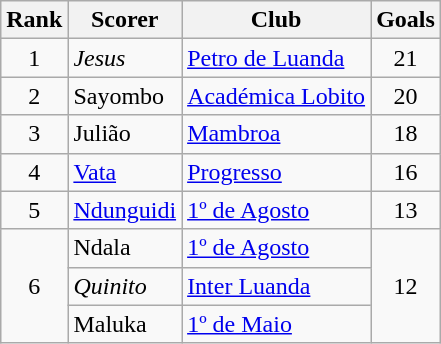<table class="wikitable" style="text-align:center">
<tr>
<th>Rank</th>
<th>Scorer</th>
<th>Club</th>
<th>Goals</th>
</tr>
<tr>
<td>1</td>
<td align="left"> <em>Jesus</em></td>
<td align="left"><a href='#'>Petro de Luanda</a></td>
<td>21</td>
</tr>
<tr>
<td>2</td>
<td align="left"> Sayombo</td>
<td align="left"><a href='#'>Académica Lobito</a></td>
<td>20</td>
</tr>
<tr>
<td>3</td>
<td align="left"> Julião</td>
<td align="left"><a href='#'>Mambroa</a></td>
<td>18</td>
</tr>
<tr>
<td>4</td>
<td align="left"> <a href='#'>Vata</a></td>
<td align="left"><a href='#'>Progresso</a></td>
<td>16</td>
</tr>
<tr>
<td>5</td>
<td align="left"> <a href='#'>Ndunguidi</a></td>
<td align="left"><a href='#'>1º de Agosto</a></td>
<td>13</td>
</tr>
<tr>
<td rowspan=3>6</td>
<td align="left"> Ndala</td>
<td align="left"><a href='#'>1º de Agosto</a></td>
<td rowspan=3>12</td>
</tr>
<tr>
<td align="left"> <em>Quinito</em></td>
<td align="left"><a href='#'>Inter Luanda</a></td>
</tr>
<tr>
<td align="left"> Maluka</td>
<td align="left"><a href='#'>1º de Maio</a></td>
</tr>
</table>
